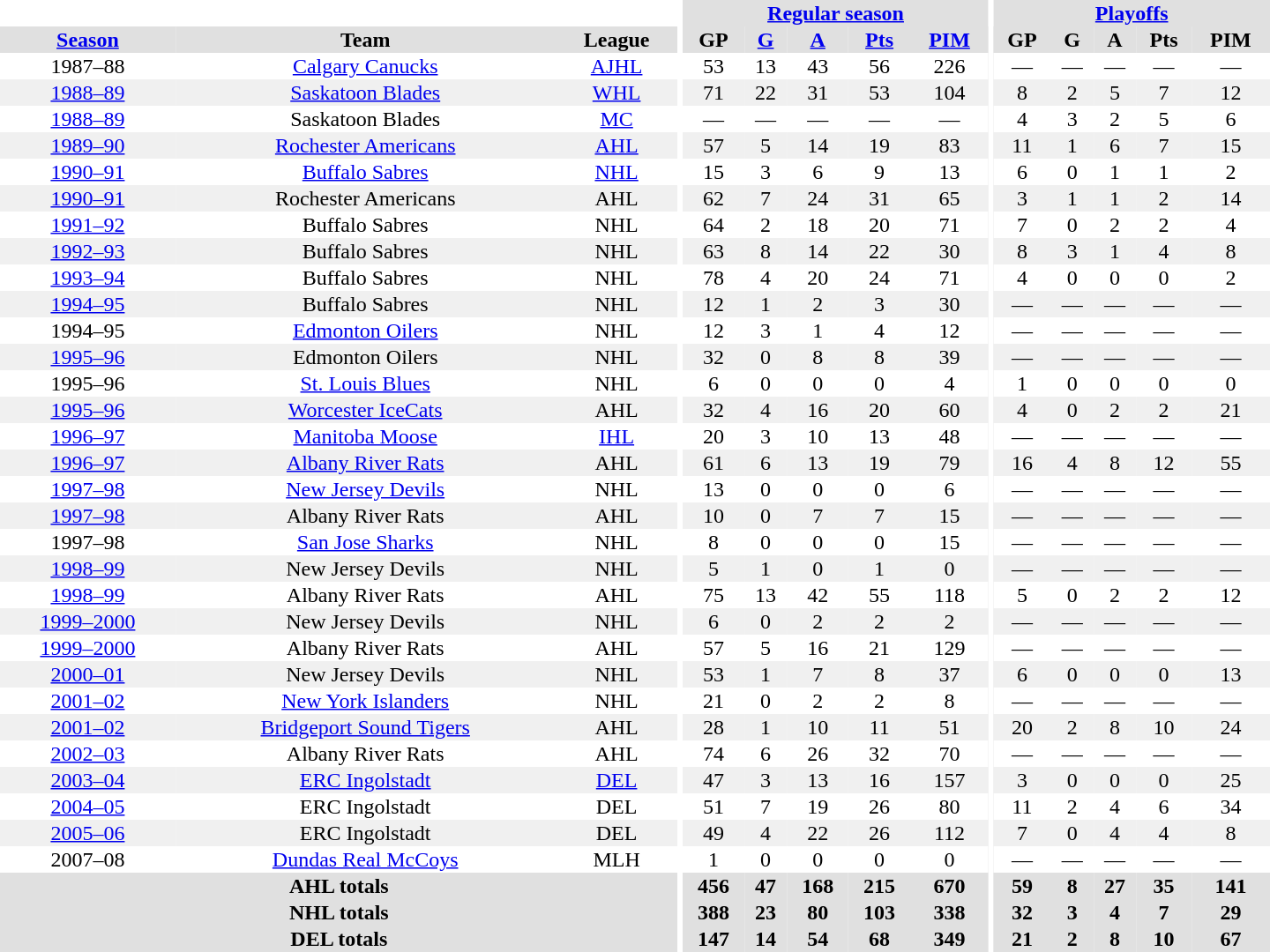<table border="0" cellpadding="1" cellspacing="0" style="text-align:center; width:60em">
<tr bgcolor="#e0e0e0">
<th colspan="3" bgcolor="#ffffff"></th>
<th rowspan="99" bgcolor="#ffffff"></th>
<th colspan="5"><a href='#'>Regular season</a></th>
<th rowspan="99" bgcolor="#ffffff"></th>
<th colspan="5"><a href='#'>Playoffs</a></th>
</tr>
<tr bgcolor="#e0e0e0">
<th><a href='#'>Season</a></th>
<th>Team</th>
<th>League</th>
<th>GP</th>
<th><a href='#'>G</a></th>
<th><a href='#'>A</a></th>
<th><a href='#'>Pts</a></th>
<th><a href='#'>PIM</a></th>
<th>GP</th>
<th>G</th>
<th>A</th>
<th>Pts</th>
<th>PIM</th>
</tr>
<tr>
<td>1987–88</td>
<td><a href='#'>Calgary Canucks</a></td>
<td><a href='#'>AJHL</a></td>
<td>53</td>
<td>13</td>
<td>43</td>
<td>56</td>
<td>226</td>
<td>—</td>
<td>—</td>
<td>—</td>
<td>—</td>
<td>—</td>
</tr>
<tr bgcolor="#f0f0f0">
<td><a href='#'>1988–89</a></td>
<td><a href='#'>Saskatoon Blades</a></td>
<td><a href='#'>WHL</a></td>
<td>71</td>
<td>22</td>
<td>31</td>
<td>53</td>
<td>104</td>
<td>8</td>
<td>2</td>
<td>5</td>
<td>7</td>
<td>12</td>
</tr>
<tr>
<td><a href='#'>1988–89</a></td>
<td>Saskatoon Blades</td>
<td><a href='#'>MC</a></td>
<td>—</td>
<td>—</td>
<td>—</td>
<td>—</td>
<td>—</td>
<td>4</td>
<td>3</td>
<td>2</td>
<td>5</td>
<td>6</td>
</tr>
<tr bgcolor="#f0f0f0">
<td><a href='#'>1989–90</a></td>
<td><a href='#'>Rochester Americans</a></td>
<td><a href='#'>AHL</a></td>
<td>57</td>
<td>5</td>
<td>14</td>
<td>19</td>
<td>83</td>
<td>11</td>
<td>1</td>
<td>6</td>
<td>7</td>
<td>15</td>
</tr>
<tr>
<td><a href='#'>1990–91</a></td>
<td><a href='#'>Buffalo Sabres</a></td>
<td><a href='#'>NHL</a></td>
<td>15</td>
<td>3</td>
<td>6</td>
<td>9</td>
<td>13</td>
<td>6</td>
<td>0</td>
<td>1</td>
<td>1</td>
<td>2</td>
</tr>
<tr bgcolor="#f0f0f0">
<td><a href='#'>1990–91</a></td>
<td>Rochester Americans</td>
<td>AHL</td>
<td>62</td>
<td>7</td>
<td>24</td>
<td>31</td>
<td>65</td>
<td>3</td>
<td>1</td>
<td>1</td>
<td>2</td>
<td>14</td>
</tr>
<tr>
<td><a href='#'>1991–92</a></td>
<td>Buffalo Sabres</td>
<td>NHL</td>
<td>64</td>
<td>2</td>
<td>18</td>
<td>20</td>
<td>71</td>
<td>7</td>
<td>0</td>
<td>2</td>
<td>2</td>
<td>4</td>
</tr>
<tr bgcolor="#f0f0f0">
<td><a href='#'>1992–93</a></td>
<td>Buffalo Sabres</td>
<td>NHL</td>
<td>63</td>
<td>8</td>
<td>14</td>
<td>22</td>
<td>30</td>
<td>8</td>
<td>3</td>
<td>1</td>
<td>4</td>
<td>8</td>
</tr>
<tr>
<td><a href='#'>1993–94</a></td>
<td>Buffalo Sabres</td>
<td>NHL</td>
<td>78</td>
<td>4</td>
<td>20</td>
<td>24</td>
<td>71</td>
<td>4</td>
<td>0</td>
<td>0</td>
<td>0</td>
<td>2</td>
</tr>
<tr bgcolor="#f0f0f0">
<td><a href='#'>1994–95</a></td>
<td>Buffalo Sabres</td>
<td>NHL</td>
<td>12</td>
<td>1</td>
<td>2</td>
<td>3</td>
<td>30</td>
<td>—</td>
<td>—</td>
<td>—</td>
<td>—</td>
<td>—</td>
</tr>
<tr>
<td>1994–95</td>
<td><a href='#'>Edmonton Oilers</a></td>
<td>NHL</td>
<td>12</td>
<td>3</td>
<td>1</td>
<td>4</td>
<td>12</td>
<td>—</td>
<td>—</td>
<td>—</td>
<td>—</td>
<td>—</td>
</tr>
<tr bgcolor="#f0f0f0">
<td><a href='#'>1995–96</a></td>
<td>Edmonton Oilers</td>
<td>NHL</td>
<td>32</td>
<td>0</td>
<td>8</td>
<td>8</td>
<td>39</td>
<td>—</td>
<td>—</td>
<td>—</td>
<td>—</td>
<td>—</td>
</tr>
<tr>
<td>1995–96</td>
<td><a href='#'>St. Louis Blues</a></td>
<td>NHL</td>
<td>6</td>
<td>0</td>
<td>0</td>
<td>0</td>
<td>4</td>
<td>1</td>
<td>0</td>
<td>0</td>
<td>0</td>
<td>0</td>
</tr>
<tr bgcolor="#f0f0f0">
<td><a href='#'>1995–96</a></td>
<td><a href='#'>Worcester IceCats</a></td>
<td>AHL</td>
<td>32</td>
<td>4</td>
<td>16</td>
<td>20</td>
<td>60</td>
<td>4</td>
<td>0</td>
<td>2</td>
<td>2</td>
<td>21</td>
</tr>
<tr>
<td><a href='#'>1996–97</a></td>
<td><a href='#'>Manitoba Moose</a></td>
<td><a href='#'>IHL</a></td>
<td>20</td>
<td>3</td>
<td>10</td>
<td>13</td>
<td>48</td>
<td>—</td>
<td>—</td>
<td>—</td>
<td>—</td>
<td>—</td>
</tr>
<tr bgcolor="#f0f0f0">
<td><a href='#'>1996–97</a></td>
<td><a href='#'>Albany River Rats</a></td>
<td>AHL</td>
<td>61</td>
<td>6</td>
<td>13</td>
<td>19</td>
<td>79</td>
<td>16</td>
<td>4</td>
<td>8</td>
<td>12</td>
<td>55</td>
</tr>
<tr>
<td><a href='#'>1997–98</a></td>
<td><a href='#'>New Jersey Devils</a></td>
<td>NHL</td>
<td>13</td>
<td>0</td>
<td>0</td>
<td>0</td>
<td>6</td>
<td>—</td>
<td>—</td>
<td>—</td>
<td>—</td>
<td>—</td>
</tr>
<tr bgcolor="#f0f0f0">
<td><a href='#'>1997–98</a></td>
<td>Albany River Rats</td>
<td>AHL</td>
<td>10</td>
<td>0</td>
<td>7</td>
<td>7</td>
<td>15</td>
<td>—</td>
<td>—</td>
<td>—</td>
<td>—</td>
<td>—</td>
</tr>
<tr>
<td>1997–98</td>
<td><a href='#'>San Jose Sharks</a></td>
<td>NHL</td>
<td>8</td>
<td>0</td>
<td>0</td>
<td>0</td>
<td>15</td>
<td>—</td>
<td>—</td>
<td>—</td>
<td>—</td>
<td>—</td>
</tr>
<tr bgcolor="#f0f0f0">
<td><a href='#'>1998–99</a></td>
<td>New Jersey Devils</td>
<td>NHL</td>
<td>5</td>
<td>1</td>
<td>0</td>
<td>1</td>
<td>0</td>
<td>—</td>
<td>—</td>
<td>—</td>
<td>—</td>
<td>—</td>
</tr>
<tr>
<td><a href='#'>1998–99</a></td>
<td>Albany River Rats</td>
<td>AHL</td>
<td>75</td>
<td>13</td>
<td>42</td>
<td>55</td>
<td>118</td>
<td>5</td>
<td>0</td>
<td>2</td>
<td>2</td>
<td>12</td>
</tr>
<tr bgcolor="#f0f0f0">
<td><a href='#'>1999–2000</a></td>
<td>New Jersey Devils</td>
<td>NHL</td>
<td>6</td>
<td>0</td>
<td>2</td>
<td>2</td>
<td>2</td>
<td>—</td>
<td>—</td>
<td>—</td>
<td>—</td>
<td>—</td>
</tr>
<tr>
<td><a href='#'>1999–2000</a></td>
<td>Albany River Rats</td>
<td>AHL</td>
<td>57</td>
<td>5</td>
<td>16</td>
<td>21</td>
<td>129</td>
<td>—</td>
<td>—</td>
<td>—</td>
<td>—</td>
<td>—</td>
</tr>
<tr bgcolor="#f0f0f0">
<td><a href='#'>2000–01</a></td>
<td>New Jersey Devils</td>
<td>NHL</td>
<td>53</td>
<td>1</td>
<td>7</td>
<td>8</td>
<td>37</td>
<td>6</td>
<td>0</td>
<td>0</td>
<td>0</td>
<td>13</td>
</tr>
<tr>
<td><a href='#'>2001–02</a></td>
<td><a href='#'>New York Islanders</a></td>
<td>NHL</td>
<td>21</td>
<td>0</td>
<td>2</td>
<td>2</td>
<td>8</td>
<td>—</td>
<td>—</td>
<td>—</td>
<td>—</td>
<td>—</td>
</tr>
<tr bgcolor="#f0f0f0">
<td><a href='#'>2001–02</a></td>
<td><a href='#'>Bridgeport Sound Tigers</a></td>
<td>AHL</td>
<td>28</td>
<td>1</td>
<td>10</td>
<td>11</td>
<td>51</td>
<td>20</td>
<td>2</td>
<td>8</td>
<td>10</td>
<td>24</td>
</tr>
<tr>
<td><a href='#'>2002–03</a></td>
<td>Albany River Rats</td>
<td>AHL</td>
<td>74</td>
<td>6</td>
<td>26</td>
<td>32</td>
<td>70</td>
<td>—</td>
<td>—</td>
<td>—</td>
<td>—</td>
<td>—</td>
</tr>
<tr bgcolor="#f0f0f0">
<td><a href='#'>2003–04</a></td>
<td><a href='#'>ERC Ingolstadt</a></td>
<td><a href='#'>DEL</a></td>
<td>47</td>
<td>3</td>
<td>13</td>
<td>16</td>
<td>157</td>
<td>3</td>
<td>0</td>
<td>0</td>
<td>0</td>
<td>25</td>
</tr>
<tr>
<td><a href='#'>2004–05</a></td>
<td>ERC Ingolstadt</td>
<td>DEL</td>
<td>51</td>
<td>7</td>
<td>19</td>
<td>26</td>
<td>80</td>
<td>11</td>
<td>2</td>
<td>4</td>
<td>6</td>
<td>34</td>
</tr>
<tr bgcolor="#f0f0f0">
<td><a href='#'>2005–06</a></td>
<td>ERC Ingolstadt</td>
<td>DEL</td>
<td>49</td>
<td>4</td>
<td>22</td>
<td>26</td>
<td>112</td>
<td>7</td>
<td>0</td>
<td>4</td>
<td>4</td>
<td>8</td>
</tr>
<tr>
<td>2007–08</td>
<td><a href='#'>Dundas Real McCoys</a></td>
<td>MLH</td>
<td>1</td>
<td>0</td>
<td>0</td>
<td>0</td>
<td>0</td>
<td>—</td>
<td>—</td>
<td>—</td>
<td>—</td>
<td>—</td>
</tr>
<tr style="background:#e0e0e0;">
<th colspan="3">AHL totals</th>
<th>456</th>
<th>47</th>
<th>168</th>
<th>215</th>
<th>670</th>
<th>59</th>
<th>8</th>
<th>27</th>
<th>35</th>
<th>141</th>
</tr>
<tr style="background:#e0e0e0;">
<th colspan="3">NHL totals</th>
<th>388</th>
<th>23</th>
<th>80</th>
<th>103</th>
<th>338</th>
<th>32</th>
<th>3</th>
<th>4</th>
<th>7</th>
<th>29</th>
</tr>
<tr style="background:#e0e0e0;">
<th colspan="3">DEL totals</th>
<th>147</th>
<th>14</th>
<th>54</th>
<th>68</th>
<th>349</th>
<th>21</th>
<th>2</th>
<th>8</th>
<th>10</th>
<th>67</th>
</tr>
</table>
